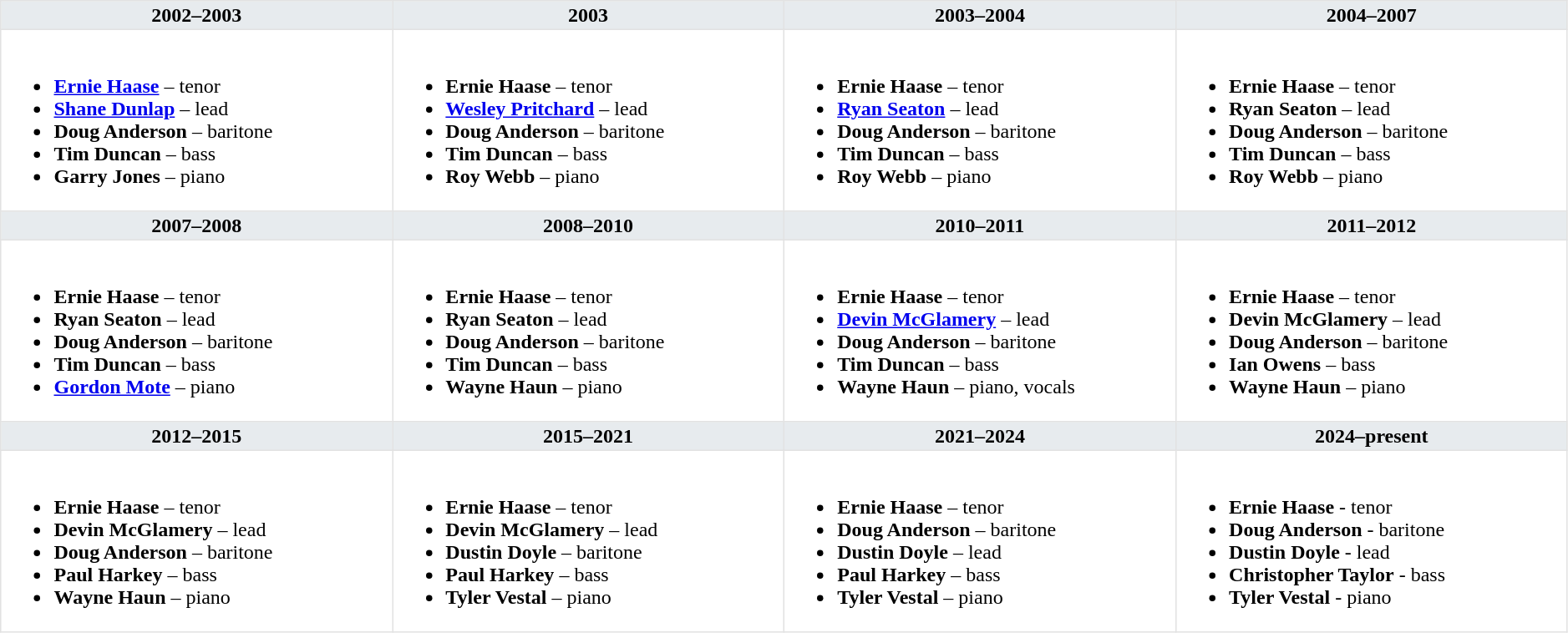<table class="toccolours" border=1 cellpadding=2 cellspacing=0 style="float: width: 375px; margin: 0 0 1em 1em; border-collapse: collapse; border: 1px solid #E2E2E2;" width=99%>
<tr>
<th bgcolor="#E7EBEE" valign=top width=25%>2002–2003<br></th>
<th bgcolor="#E7EBEE" valign=top width=25%>2003</th>
<th bgcolor="#E7EBEE" valign=top width=25%>2003–2004</th>
<th bgcolor="#E7EBEE" valign=top width=25%>2004–2007<br></th>
</tr>
<tr>
<td valign=top><br><ul><li><strong><a href='#'>Ernie Haase</a></strong> – tenor</li><li><strong><a href='#'>Shane Dunlap</a></strong> – lead</li><li><strong>Doug Anderson</strong> – baritone</li><li><strong>Tim Duncan</strong> – bass</li><li><strong>Garry Jones</strong> – piano</li></ul></td>
<td valign=top><br><ul><li><strong>Ernie Haase</strong> – tenor</li><li><strong><a href='#'>Wesley Pritchard</a></strong> – lead</li><li><strong>Doug Anderson</strong> – baritone</li><li><strong>Tim Duncan</strong> – bass</li><li><strong>Roy Webb</strong> – piano</li></ul></td>
<td valign=top><br><ul><li><strong>Ernie Haase</strong> – tenor</li><li><strong><a href='#'>Ryan Seaton</a></strong> – lead</li><li><strong>Doug Anderson</strong> – baritone</li><li><strong>Tim Duncan</strong> – bass</li><li><strong>Roy Webb</strong> – piano</li></ul></td>
<td valign=top><br><ul><li><strong>Ernie Haase</strong> – tenor</li><li><strong>Ryan Seaton</strong> – lead</li><li><strong>Doug Anderson</strong> – baritone</li><li><strong>Tim Duncan</strong> – bass</li><li><strong>Roy Webb</strong> – piano</li></ul></td>
</tr>
<tr>
<th bgcolor="#E7EBEE" valign=top width=25%>2007–2008</th>
<th bgcolor="#E7EBEE" valign=top width=25%>2008–2010</th>
<th bgcolor="#E7EBEE" valign=top width=25%>2010–2011</th>
<th bgcolor="#E7EBEE" valign=top width=25%>2011–2012</th>
</tr>
<tr>
<td valign=top><br><ul><li><strong>Ernie Haase</strong> – tenor</li><li><strong>Ryan Seaton</strong> – lead</li><li><strong>Doug Anderson</strong> – baritone</li><li><strong>Tim Duncan</strong> – bass</li><li><strong><a href='#'>Gordon Mote</a></strong> – piano</li></ul></td>
<td valign=top><br><ul><li><strong>Ernie Haase</strong> – tenor</li><li><strong>Ryan Seaton</strong> – lead</li><li><strong>Doug Anderson</strong> – baritone</li><li><strong>Tim Duncan</strong> – bass</li><li><strong>Wayne Haun</strong> – piano</li></ul></td>
<td valign=top><br><ul><li><strong>Ernie Haase</strong> – tenor</li><li><strong><a href='#'>Devin McGlamery</a></strong> – lead</li><li><strong>Doug Anderson</strong> – baritone</li><li><strong>Tim Duncan</strong> – bass</li><li><strong>Wayne Haun</strong> – piano, vocals</li></ul></td>
<td valign=top><br><ul><li><strong>Ernie Haase</strong> – tenor</li><li><strong>Devin McGlamery</strong> – lead</li><li><strong>Doug Anderson</strong> – baritone</li><li><strong>Ian Owens</strong> – bass</li><li><strong>Wayne Haun</strong> – piano</li></ul></td>
</tr>
<tr>
<th bgcolor="#E7EBEE" valign=top width=25%>2012–2015</th>
<th bgcolor="#E7EBEE" valign=top width=25%>2015–2021</th>
<th bgcolor="#E7EBEE" valign=top width=25%>2021–2024</th>
<th bgcolor="#E7EBEE" valign=top width=25%>2024–present</th>
</tr>
<tr>
<td valign=top><br><ul><li><strong>Ernie Haase</strong> – tenor</li><li><strong>Devin McGlamery</strong> – lead</li><li><strong>Doug Anderson</strong> – baritone</li><li><strong>Paul Harkey</strong> – bass</li><li><strong>Wayne Haun</strong> – piano</li></ul></td>
<td valign=top><br><ul><li><strong>Ernie Haase</strong> – tenor</li><li><strong>Devin McGlamery</strong> – lead</li><li><strong>Dustin Doyle</strong> – baritone</li><li><strong>Paul Harkey</strong> – bass</li><li><strong>Tyler Vestal</strong> – piano</li></ul></td>
<td valign=top><br><ul><li><strong>Ernie Haase</strong> – tenor</li><li><strong>Doug Anderson</strong> – baritone</li><li><strong>Dustin Doyle</strong> – lead</li><li><strong>Paul Harkey</strong> – bass</li><li><strong>Tyler Vestal</strong> – piano</li></ul></td>
<td valign=top><br><ul><li><strong>Ernie Haase</strong> - tenor</li><li><strong>Doug Anderson</strong> - baritone</li><li><strong>Dustin Doyle</strong> - lead</li><li><strong>Christopher Taylor</strong> - bass</li><li><strong>Tyler Vestal</strong> - piano</li></ul></td>
</tr>
</table>
